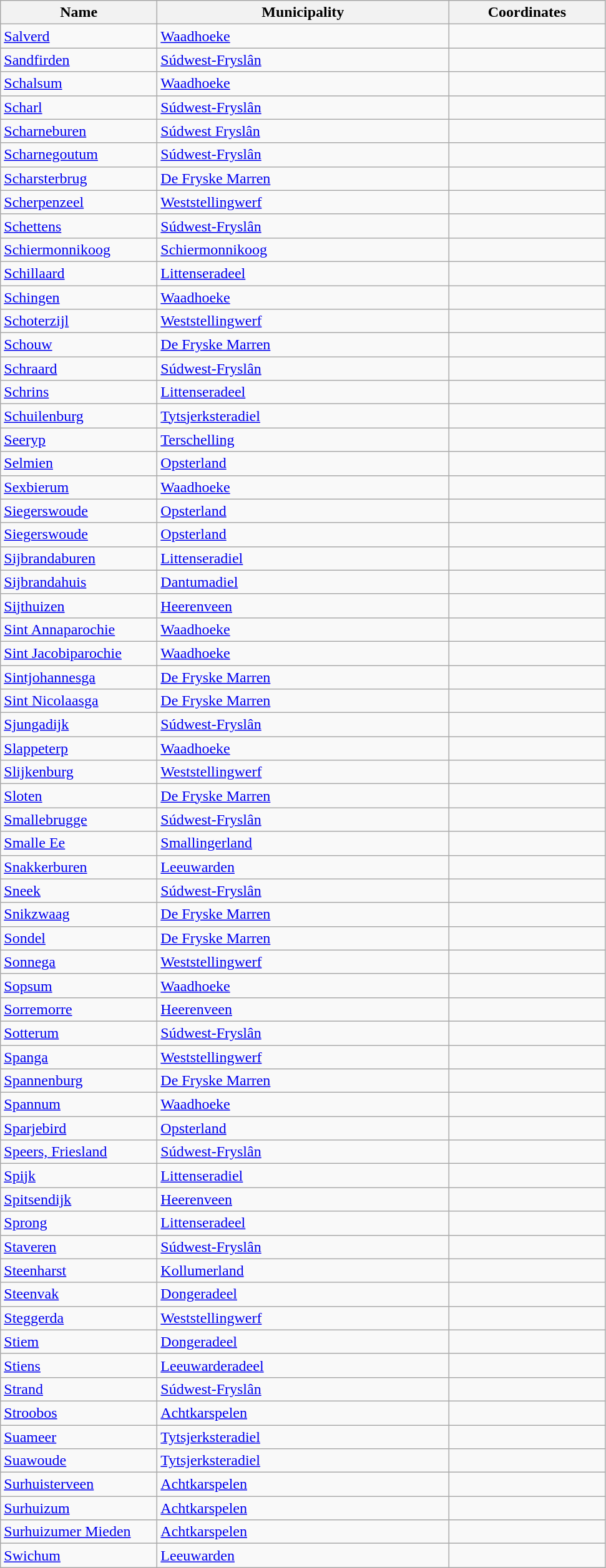<table class="wikitable sortable">
<tr>
<th style="width:10em">Name</th>
<th style="width:19em">Municipality</th>
<th style="width:10em" style="text-align:center">Coordinates</th>
</tr>
<tr>
<td><a href='#'>Salverd</a></td>
<td><a href='#'>Waadhoeke</a></td>
<td></td>
</tr>
<tr>
<td><a href='#'>Sandfirden</a></td>
<td><a href='#'>Súdwest-Fryslân</a></td>
<td></td>
</tr>
<tr>
<td><a href='#'>Schalsum</a></td>
<td><a href='#'>Waadhoeke</a></td>
<td></td>
</tr>
<tr>
<td><a href='#'>Scharl</a></td>
<td><a href='#'>Súdwest-Fryslân</a></td>
<td></td>
</tr>
<tr>
<td><a href='#'>Scharneburen</a></td>
<td><a href='#'>Súdwest Fryslân</a></td>
<td></td>
</tr>
<tr>
<td><a href='#'>Scharnegoutum</a></td>
<td><a href='#'>Súdwest-Fryslân</a></td>
<td></td>
</tr>
<tr>
<td><a href='#'>Scharsterbrug</a></td>
<td><a href='#'>De Fryske Marren</a></td>
<td></td>
</tr>
<tr>
<td><a href='#'>Scherpenzeel</a></td>
<td><a href='#'>Weststellingwerf</a></td>
<td></td>
</tr>
<tr>
<td><a href='#'>Schettens</a></td>
<td><a href='#'>Súdwest-Fryslân</a></td>
<td></td>
</tr>
<tr>
<td><a href='#'>Schiermonnikoog</a></td>
<td><a href='#'>Schiermonnikoog</a></td>
<td></td>
</tr>
<tr>
<td><a href='#'>Schillaard</a></td>
<td><a href='#'>Littenseradeel</a></td>
<td></td>
</tr>
<tr>
<td><a href='#'>Schingen</a></td>
<td><a href='#'>Waadhoeke</a></td>
<td></td>
</tr>
<tr>
<td><a href='#'>Schoterzijl</a></td>
<td><a href='#'>Weststellingwerf</a></td>
<td></td>
</tr>
<tr>
<td><a href='#'>Schouw</a></td>
<td><a href='#'>De Fryske Marren</a></td>
<td></td>
</tr>
<tr>
<td><a href='#'>Schraard</a></td>
<td><a href='#'>Súdwest-Fryslân</a></td>
<td></td>
</tr>
<tr>
<td><a href='#'>Schrins</a></td>
<td><a href='#'>Littenseradeel</a></td>
<td></td>
</tr>
<tr>
<td><a href='#'>Schuilenburg</a></td>
<td><a href='#'>Tytsjerksteradiel</a></td>
<td></td>
</tr>
<tr>
<td><a href='#'>Seeryp</a></td>
<td><a href='#'>Terschelling</a></td>
<td></td>
</tr>
<tr>
<td><a href='#'>Selmien</a></td>
<td><a href='#'>Opsterland</a></td>
<td></td>
</tr>
<tr>
<td><a href='#'>Sexbierum</a></td>
<td><a href='#'>Waadhoeke</a></td>
<td></td>
</tr>
<tr>
<td><a href='#'>Siegerswoude</a></td>
<td><a href='#'>Opsterland</a></td>
<td></td>
</tr>
<tr>
<td><a href='#'>Siegerswoude</a></td>
<td><a href='#'>Opsterland</a></td>
<td></td>
</tr>
<tr>
<td><a href='#'>Sijbrandaburen</a></td>
<td><a href='#'>Littenseradiel</a></td>
<td></td>
</tr>
<tr>
<td><a href='#'>Sijbrandahuis</a></td>
<td><a href='#'>Dantumadiel</a></td>
<td></td>
</tr>
<tr>
<td><a href='#'>Sijthuizen</a></td>
<td><a href='#'>Heerenveen</a></td>
<td></td>
</tr>
<tr>
<td><a href='#'>Sint Annaparochie</a></td>
<td><a href='#'>Waadhoeke</a></td>
<td></td>
</tr>
<tr>
<td><a href='#'>Sint Jacobiparochie</a></td>
<td><a href='#'>Waadhoeke</a></td>
<td></td>
</tr>
<tr>
<td><a href='#'>Sintjohannesga</a></td>
<td><a href='#'>De Fryske Marren</a></td>
<td></td>
</tr>
<tr>
<td><a href='#'>Sint Nicolaasga</a></td>
<td><a href='#'>De Fryske Marren</a></td>
<td></td>
</tr>
<tr>
<td><a href='#'>Sjungadijk</a></td>
<td><a href='#'>Súdwest-Fryslân</a></td>
<td></td>
</tr>
<tr>
<td><a href='#'>Slappeterp</a></td>
<td><a href='#'>Waadhoeke</a></td>
<td></td>
</tr>
<tr>
<td><a href='#'>Slijkenburg</a></td>
<td><a href='#'>Weststellingwerf</a></td>
<td></td>
</tr>
<tr>
<td><a href='#'>Sloten</a></td>
<td><a href='#'>De Fryske Marren</a></td>
<td></td>
</tr>
<tr>
<td><a href='#'>Smallebrugge</a></td>
<td><a href='#'>Súdwest-Fryslân</a></td>
<td></td>
</tr>
<tr>
<td><a href='#'>Smalle Ee</a></td>
<td><a href='#'>Smallingerland</a></td>
<td></td>
</tr>
<tr>
<td><a href='#'>Snakkerburen</a></td>
<td><a href='#'>Leeuwarden</a></td>
<td></td>
</tr>
<tr>
<td><a href='#'>Sneek</a></td>
<td><a href='#'>Súdwest-Fryslân</a></td>
<td></td>
</tr>
<tr>
<td><a href='#'>Snikzwaag</a></td>
<td><a href='#'>De Fryske Marren</a></td>
<td></td>
</tr>
<tr>
<td><a href='#'>Sondel</a></td>
<td><a href='#'>De Fryske Marren</a></td>
<td></td>
</tr>
<tr>
<td><a href='#'>Sonnega</a></td>
<td><a href='#'>Weststellingwerf</a></td>
<td></td>
</tr>
<tr>
<td><a href='#'>Sopsum</a></td>
<td><a href='#'>Waadhoeke</a></td>
<td></td>
</tr>
<tr>
<td><a href='#'>Sorremorre</a></td>
<td><a href='#'>Heerenveen</a></td>
<td></td>
</tr>
<tr>
<td><a href='#'>Sotterum</a></td>
<td><a href='#'>Súdwest-Fryslân</a></td>
<td></td>
</tr>
<tr>
<td><a href='#'>Spanga</a></td>
<td><a href='#'>Weststellingwerf</a></td>
<td></td>
</tr>
<tr>
<td><a href='#'>Spannenburg</a></td>
<td><a href='#'>De Fryske Marren</a></td>
<td></td>
</tr>
<tr>
<td><a href='#'>Spannum</a></td>
<td><a href='#'>Waadhoeke</a></td>
<td></td>
</tr>
<tr>
<td><a href='#'>Sparjebird</a></td>
<td><a href='#'>Opsterland</a></td>
<td></td>
</tr>
<tr>
<td><a href='#'>Speers, Friesland</a></td>
<td><a href='#'>Súdwest-Fryslân</a></td>
<td></td>
</tr>
<tr>
<td><a href='#'>Spijk</a></td>
<td><a href='#'>Littenseradiel</a></td>
<td></td>
</tr>
<tr>
<td><a href='#'>Spitsendijk</a></td>
<td><a href='#'>Heerenveen</a></td>
<td></td>
</tr>
<tr>
<td><a href='#'>Sprong</a></td>
<td><a href='#'>Littenseradeel</a></td>
<td></td>
</tr>
<tr>
<td><a href='#'>Staveren</a></td>
<td><a href='#'>Súdwest-Fryslân</a></td>
<td></td>
</tr>
<tr>
<td><a href='#'>Steenharst</a></td>
<td><a href='#'>Kollumerland</a></td>
<td></td>
</tr>
<tr>
<td><a href='#'>Steenvak</a></td>
<td><a href='#'>Dongeradeel</a></td>
<td></td>
</tr>
<tr>
<td><a href='#'>Steggerda</a></td>
<td><a href='#'>Weststellingwerf</a></td>
<td></td>
</tr>
<tr>
<td><a href='#'>Stiem</a></td>
<td><a href='#'>Dongeradeel</a></td>
<td></td>
</tr>
<tr>
<td><a href='#'>Stiens</a></td>
<td><a href='#'>Leeuwarderadeel</a></td>
<td></td>
</tr>
<tr>
<td><a href='#'>Strand</a></td>
<td><a href='#'>Súdwest-Fryslân</a></td>
<td></td>
</tr>
<tr>
<td><a href='#'>Stroobos</a></td>
<td><a href='#'>Achtkarspelen</a></td>
<td></td>
</tr>
<tr>
<td><a href='#'>Suameer</a></td>
<td><a href='#'>Tytsjerksteradiel</a></td>
<td></td>
</tr>
<tr>
<td><a href='#'>Suawoude</a></td>
<td><a href='#'>Tytsjerksteradiel</a></td>
<td></td>
</tr>
<tr>
<td><a href='#'>Surhuisterveen</a></td>
<td><a href='#'>Achtkarspelen</a></td>
<td></td>
</tr>
<tr>
<td><a href='#'>Surhuizum</a></td>
<td><a href='#'>Achtkarspelen</a></td>
<td></td>
</tr>
<tr>
<td><a href='#'>Surhuizumer Mieden</a></td>
<td><a href='#'>Achtkarspelen</a></td>
<td></td>
</tr>
<tr>
<td><a href='#'>Swichum</a></td>
<td><a href='#'>Leeuwarden</a></td>
<td></td>
</tr>
</table>
